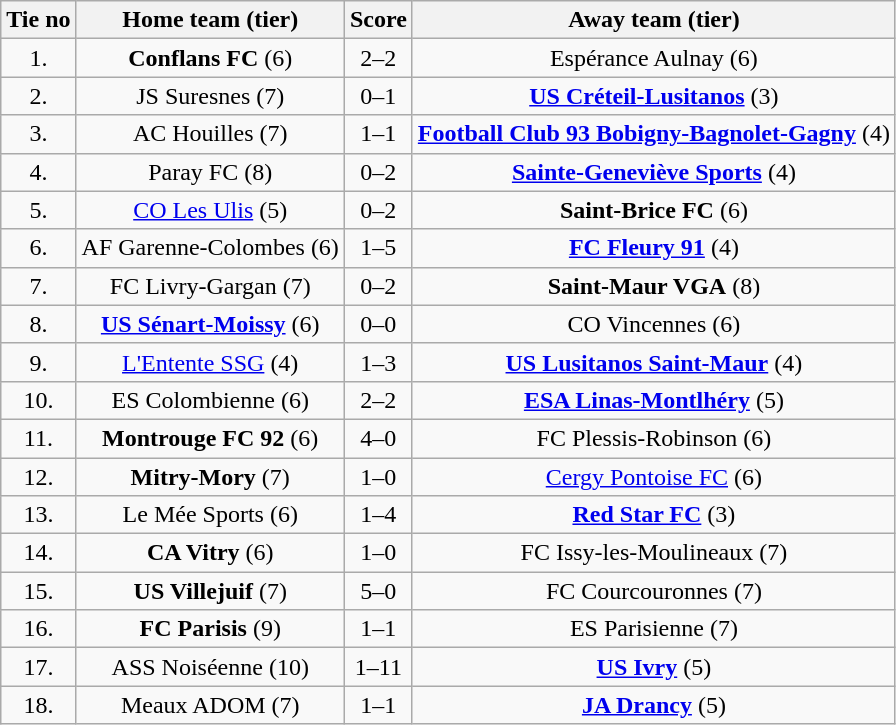<table class="wikitable" style="text-align: center">
<tr>
<th>Tie no</th>
<th>Home team (tier)</th>
<th>Score</th>
<th>Away team (tier)</th>
</tr>
<tr>
<td>1.</td>
<td><strong>Conflans FC</strong> (6)</td>
<td>2–2 </td>
<td>Espérance Aulnay (6)</td>
</tr>
<tr>
<td>2.</td>
<td>JS Suresnes (7)</td>
<td>0–1</td>
<td><strong><a href='#'>US Créteil-Lusitanos</a></strong> (3)</td>
</tr>
<tr>
<td>3.</td>
<td>AC Houilles (7)</td>
<td>1–1 </td>
<td><strong><a href='#'>Football Club 93 Bobigny-Bagnolet-Gagny</a></strong> (4)</td>
</tr>
<tr>
<td>4.</td>
<td>Paray FC (8)</td>
<td>0–2</td>
<td><strong><a href='#'>Sainte-Geneviève Sports</a></strong> (4)</td>
</tr>
<tr>
<td>5.</td>
<td><a href='#'>CO Les Ulis</a> (5)</td>
<td>0–2</td>
<td><strong>Saint-Brice FC</strong> (6)</td>
</tr>
<tr>
<td>6.</td>
<td>AF Garenne-Colombes (6)</td>
<td>1–5</td>
<td><strong><a href='#'>FC Fleury 91</a></strong> (4)</td>
</tr>
<tr>
<td>7.</td>
<td>FC Livry-Gargan (7)</td>
<td>0–2</td>
<td><strong>Saint-Maur VGA</strong> (8)</td>
</tr>
<tr>
<td>8.</td>
<td><strong><a href='#'>US Sénart-Moissy</a></strong> (6)</td>
<td>0–0 </td>
<td>CO Vincennes (6)</td>
</tr>
<tr>
<td>9.</td>
<td><a href='#'>L'Entente SSG</a> (4)</td>
<td>1–3</td>
<td><strong><a href='#'>US Lusitanos Saint-Maur</a></strong> (4)</td>
</tr>
<tr>
<td>10.</td>
<td>ES Colombienne (6)</td>
<td>2–2 </td>
<td><strong><a href='#'>ESA Linas-Montlhéry</a></strong> (5)</td>
</tr>
<tr>
<td>11.</td>
<td><strong>Montrouge FC 92</strong> (6)</td>
<td>4–0</td>
<td>FC Plessis-Robinson (6)</td>
</tr>
<tr>
<td>12.</td>
<td><strong>Mitry-Mory</strong> (7)</td>
<td>1–0</td>
<td><a href='#'>Cergy Pontoise FC</a> (6)</td>
</tr>
<tr>
<td>13.</td>
<td>Le Mée Sports (6)</td>
<td>1–4</td>
<td><strong><a href='#'>Red Star FC</a></strong> (3)</td>
</tr>
<tr>
<td>14.</td>
<td><strong>CA Vitry</strong> (6)</td>
<td>1–0</td>
<td>FC Issy-les-Moulineaux (7)</td>
</tr>
<tr>
<td>15.</td>
<td><strong>US Villejuif</strong> (7)</td>
<td>5–0</td>
<td>FC Courcouronnes (7)</td>
</tr>
<tr>
<td>16.</td>
<td><strong>FC Parisis</strong> (9)</td>
<td>1–1 </td>
<td>ES Parisienne (7)</td>
</tr>
<tr>
<td>17.</td>
<td>ASS Noiséenne (10)</td>
<td>1–11</td>
<td><strong><a href='#'>US Ivry</a></strong> (5)</td>
</tr>
<tr>
<td>18.</td>
<td>Meaux ADOM (7)</td>
<td>1–1 </td>
<td><strong><a href='#'>JA Drancy</a></strong> (5)</td>
</tr>
</table>
